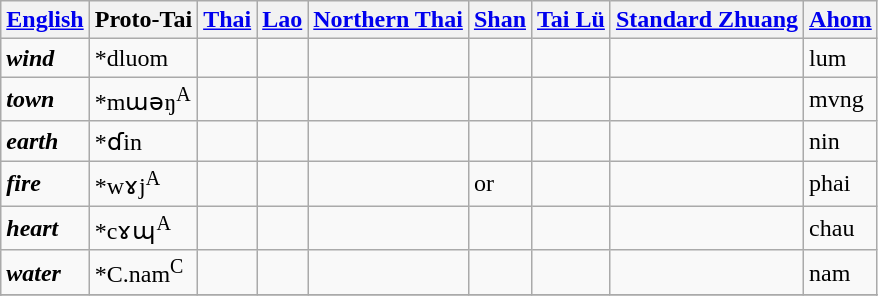<table class="wikitable" line-height:1.25em;">
<tr>
<th><a href='#'>English</a></th>
<th>Proto-Tai</th>
<th><a href='#'>Thai</a></th>
<th><a href='#'>Lao</a></th>
<th><a href='#'>Northern Thai</a></th>
<th><a href='#'>Shan</a></th>
<th><a href='#'>Tai Lü</a></th>
<th><a href='#'>Standard Zhuang</a></th>
<th><a href='#'>Ahom</a></th>
</tr>
<tr>
<td><strong><em>wind</em></strong></td>
<td>*dluom</td>
<td></td>
<td></td>
<td></td>
<td></td>
<td></td>
<td></td>
<td>lum</td>
</tr>
<tr>
<td><strong><em>town</em></strong></td>
<td>*mɯəŋ<sup>A</sup></td>
<td></td>
<td></td>
<td></td>
<td></td>
<td></td>
<td></td>
<td>mvng</td>
</tr>
<tr>
<td><strong><em>earth</em></strong></td>
<td>*ɗin</td>
<td></td>
<td></td>
<td></td>
<td></td>
<td></td>
<td></td>
<td>nin</td>
</tr>
<tr>
<td><strong><em>fire</em></strong></td>
<td>*wɤj<sup>A</sup></td>
<td></td>
<td></td>
<td></td>
<td> or </td>
<td></td>
<td></td>
<td>phai</td>
</tr>
<tr>
<td><strong><em>heart</em></strong></td>
<td>*cɤɰ<sup>A</sup></td>
<td></td>
<td></td>
<td></td>
<td></td>
<td></td>
<td></td>
<td>chau</td>
</tr>
<tr>
<td><strong><em>water</em></strong></td>
<td>*C.nam<sup>C</sup></td>
<td></td>
<td></td>
<td></td>
<td></td>
<td></td>
<td></td>
<td>nam</td>
</tr>
<tr>
</tr>
<tr>
</tr>
<tr>
</tr>
</table>
